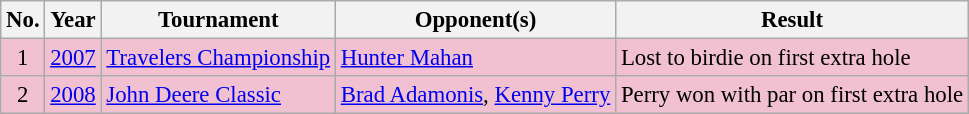<table class="wikitable" style="font-size:95%;">
<tr>
<th>No.</th>
<th>Year</th>
<th>Tournament</th>
<th>Opponent(s)</th>
<th>Result</th>
</tr>
<tr style="background:#F2C1D1;">
<td align=center>1</td>
<td><a href='#'>2007</a></td>
<td><a href='#'>Travelers Championship</a></td>
<td> <a href='#'>Hunter Mahan</a></td>
<td>Lost to birdie on first extra hole</td>
</tr>
<tr style="background:#F2C1D1;">
<td align=center>2</td>
<td><a href='#'>2008</a></td>
<td><a href='#'>John Deere Classic</a></td>
<td> <a href='#'>Brad Adamonis</a>,  <a href='#'>Kenny Perry</a></td>
<td>Perry won with par on first extra hole</td>
</tr>
</table>
